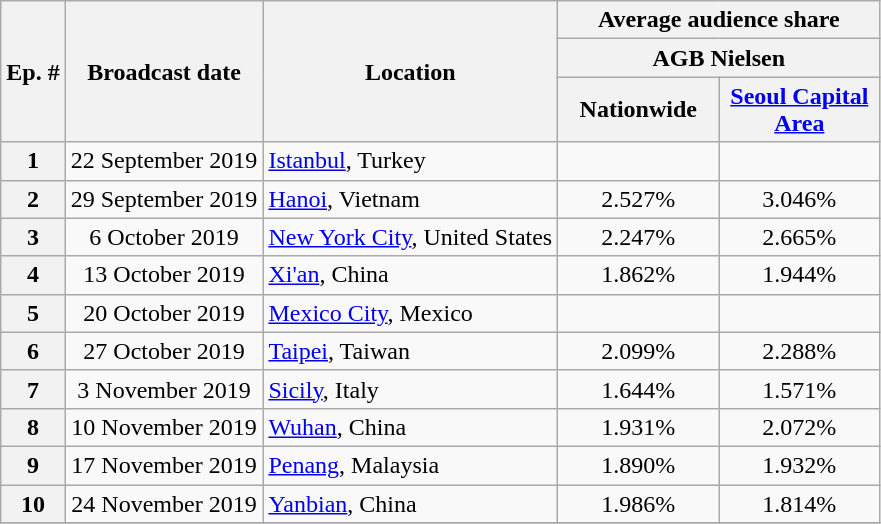<table class="wikitable" style="text-align:center">
<tr>
<th rowspan="3">Ep. #</th>
<th rowspan="3">Broadcast date</th>
<th rowspan="3">Location</th>
<th colspan="2"><strong>Average audience share</strong></th>
</tr>
<tr>
<th colspan="2">AGB Nielsen</th>
</tr>
<tr>
<th width=100><strong>Nationwide</strong></th>
<th width=100><a href='#'>Seoul Capital Area</a></th>
</tr>
<tr>
<th>1</th>
<td>22 September 2019</td>
<td align="left"><a href='#'>Istanbul</a>, Turkey</td>
<td></td>
<td></td>
</tr>
<tr>
<th>2</th>
<td>29 September 2019</td>
<td align="left"><a href='#'>Hanoi</a>, Vietnam</td>
<td>2.527%</td>
<td>3.046%</td>
</tr>
<tr>
<th>3</th>
<td>6 October 2019</td>
<td align="left"><a href='#'>New York City</a>, United States</td>
<td>2.247%</td>
<td>2.665%</td>
</tr>
<tr>
<th>4</th>
<td>13 October 2019</td>
<td align="left"><a href='#'>Xi'an</a>, China</td>
<td>1.862%</td>
<td>1.944%</td>
</tr>
<tr>
<th>5</th>
<td>20 October 2019</td>
<td align="left"><a href='#'>Mexico City</a>, Mexico</td>
<td></td>
<td></td>
</tr>
<tr>
<th>6</th>
<td>27 October 2019</td>
<td align="left"><a href='#'>Taipei</a>, Taiwan</td>
<td>2.099%</td>
<td>2.288%</td>
</tr>
<tr>
<th>7</th>
<td>3 November 2019</td>
<td align="left"><a href='#'>Sicily</a>, Italy</td>
<td>1.644%</td>
<td>1.571%</td>
</tr>
<tr>
<th>8</th>
<td>10 November 2019</td>
<td align="left"><a href='#'>Wuhan</a>, China</td>
<td>1.931%</td>
<td>2.072%</td>
</tr>
<tr>
<th>9</th>
<td>17 November 2019</td>
<td align="left"><a href='#'>Penang</a>, Malaysia</td>
<td>1.890%</td>
<td>1.932%</td>
</tr>
<tr>
<th>10</th>
<td>24 November 2019</td>
<td align="left"><a href='#'>Yanbian</a>, China</td>
<td>1.986%</td>
<td>1.814%</td>
</tr>
<tr>
</tr>
</table>
